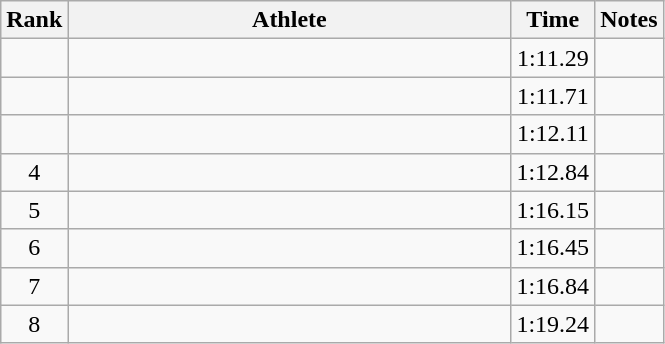<table class="wikitable" style="text-align:center">
<tr>
<th>Rank</th>
<th Style="width:18em">Athlete</th>
<th>Time</th>
<th>Notes</th>
</tr>
<tr>
<td></td>
<td style="text-align:left"></td>
<td>1:11.29</td>
<td></td>
</tr>
<tr>
<td></td>
<td style="text-align:left"></td>
<td>1:11.71</td>
<td></td>
</tr>
<tr>
<td></td>
<td style="text-align:left"></td>
<td>1:12.11</td>
<td></td>
</tr>
<tr>
<td>4</td>
<td style="text-align:left"></td>
<td>1:12.84</td>
<td></td>
</tr>
<tr>
<td>5</td>
<td style="text-align:left"></td>
<td>1:16.15</td>
<td></td>
</tr>
<tr>
<td>6</td>
<td style="text-align:left"></td>
<td>1:16.45</td>
<td></td>
</tr>
<tr>
<td>7</td>
<td style="text-align:left"></td>
<td>1:16.84</td>
<td></td>
</tr>
<tr>
<td>8</td>
<td style="text-align:left"></td>
<td>1:19.24</td>
<td></td>
</tr>
</table>
